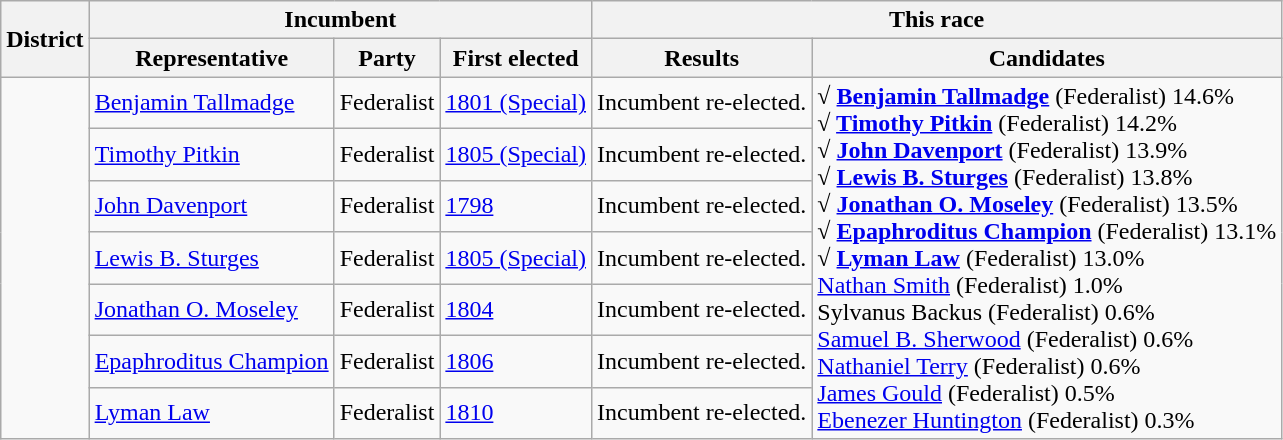<table class=wikitable>
<tr>
<th rowspan=2>District</th>
<th colspan=3>Incumbent</th>
<th colspan=2>This race</th>
</tr>
<tr>
<th>Representative</th>
<th>Party</th>
<th>First elected</th>
<th>Results</th>
<th>Candidates</th>
</tr>
<tr>
<td rowspan=7><br></td>
<td><a href='#'>Benjamin Tallmadge</a></td>
<td>Federalist</td>
<td><a href='#'>1801 (Special)</a></td>
<td>Incumbent re-elected.</td>
<td rowspan=7 nowrap><strong>√ <a href='#'>Benjamin Tallmadge</a></strong> (Federalist) 14.6%<br><strong>√ <a href='#'>Timothy Pitkin</a></strong> (Federalist) 14.2%<br><strong>√ <a href='#'>John Davenport</a></strong> (Federalist) 13.9%<br><strong>√ <a href='#'>Lewis B. Sturges</a></strong> (Federalist) 13.8%<br><strong>√ <a href='#'>Jonathan O. Moseley</a></strong> (Federalist) 13.5%<br><strong>√ <a href='#'>Epaphroditus Champion</a></strong> (Federalist) 13.1%<br><strong>√ <a href='#'>Lyman Law</a></strong> (Federalist) 13.0%<br><a href='#'>Nathan Smith</a> (Federalist) 1.0%<br>Sylvanus Backus (Federalist) 0.6%<br><a href='#'>Samuel B. Sherwood</a> (Federalist) 0.6%<br><a href='#'>Nathaniel Terry</a> (Federalist) 0.6%<br><a href='#'>James Gould</a> (Federalist) 0.5%<br><a href='#'>Ebenezer Huntington</a> (Federalist) 0.3%</td>
</tr>
<tr>
<td><a href='#'>Timothy Pitkin</a></td>
<td>Federalist</td>
<td><a href='#'>1805 (Special)</a></td>
<td>Incumbent re-elected.</td>
</tr>
<tr>
<td><a href='#'>John Davenport</a></td>
<td>Federalist</td>
<td><a href='#'>1798</a></td>
<td>Incumbent re-elected.</td>
</tr>
<tr>
<td><a href='#'>Lewis B. Sturges</a></td>
<td>Federalist</td>
<td><a href='#'>1805 (Special)</a></td>
<td>Incumbent re-elected.</td>
</tr>
<tr>
<td><a href='#'>Jonathan O. Moseley</a></td>
<td>Federalist</td>
<td><a href='#'>1804</a></td>
<td>Incumbent re-elected.</td>
</tr>
<tr>
<td><a href='#'>Epaphroditus Champion</a></td>
<td>Federalist</td>
<td><a href='#'>1806</a></td>
<td>Incumbent re-elected.</td>
</tr>
<tr>
<td><a href='#'>Lyman Law</a></td>
<td>Federalist</td>
<td><a href='#'>1810</a></td>
<td>Incumbent re-elected.</td>
</tr>
</table>
